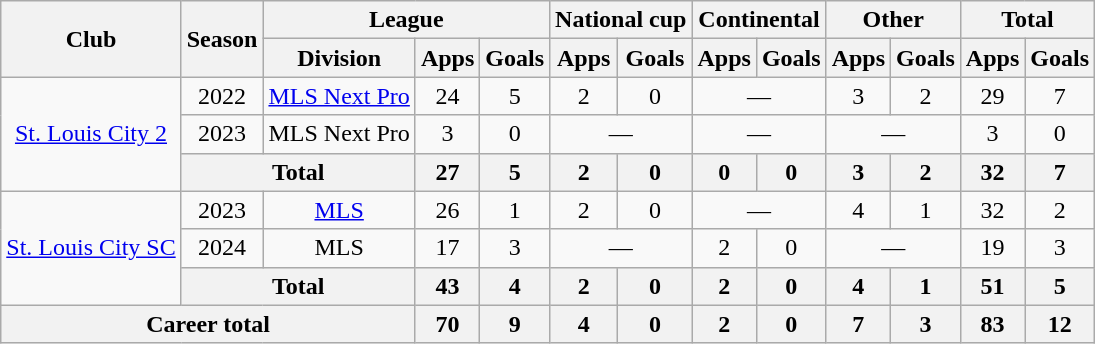<table class="wikitable" style="text-align:center">
<tr>
<th rowspan="2">Club</th>
<th rowspan="2">Season</th>
<th colspan="3">League</th>
<th colspan="2">National cup</th>
<th colspan="2">Continental</th>
<th colspan="2">Other</th>
<th colspan="2">Total</th>
</tr>
<tr>
<th>Division</th>
<th>Apps</th>
<th>Goals</th>
<th>Apps</th>
<th>Goals</th>
<th>Apps</th>
<th>Goals</th>
<th>Apps</th>
<th>Goals</th>
<th>Apps</th>
<th>Goals</th>
</tr>
<tr>
<td rowspan="3"><a href='#'>St. Louis City 2</a></td>
<td>2022</td>
<td><a href='#'>MLS Next Pro</a></td>
<td>24</td>
<td>5</td>
<td>2</td>
<td>0</td>
<td colspan="2">—</td>
<td>3</td>
<td>2</td>
<td>29</td>
<td>7</td>
</tr>
<tr>
<td>2023</td>
<td>MLS Next Pro</td>
<td>3</td>
<td>0</td>
<td colspan="2">—</td>
<td colspan="2">—</td>
<td colspan="2">—</td>
<td>3</td>
<td>0</td>
</tr>
<tr>
<th colspan="2">Total</th>
<th>27</th>
<th>5</th>
<th>2</th>
<th>0</th>
<th>0</th>
<th>0</th>
<th>3</th>
<th>2</th>
<th>32</th>
<th>7</th>
</tr>
<tr>
<td rowspan="3"><a href='#'>St. Louis City SC</a></td>
<td>2023</td>
<td><a href='#'>MLS</a></td>
<td>26</td>
<td>1</td>
<td>2</td>
<td>0</td>
<td colspan="2">—</td>
<td>4</td>
<td>1</td>
<td>32</td>
<td>2</td>
</tr>
<tr>
<td>2024</td>
<td>MLS</td>
<td>17</td>
<td>3</td>
<td colspan="2">—</td>
<td>2</td>
<td>0</td>
<td colspan="2">—</td>
<td>19</td>
<td>3</td>
</tr>
<tr>
<th colspan="2">Total</th>
<th>43</th>
<th>4</th>
<th>2</th>
<th>0</th>
<th>2</th>
<th>0</th>
<th>4</th>
<th>1</th>
<th>51</th>
<th>5</th>
</tr>
<tr>
<th colspan="3">Career total</th>
<th>70</th>
<th>9</th>
<th>4</th>
<th>0</th>
<th>2</th>
<th>0</th>
<th>7</th>
<th>3</th>
<th>83</th>
<th>12</th>
</tr>
</table>
